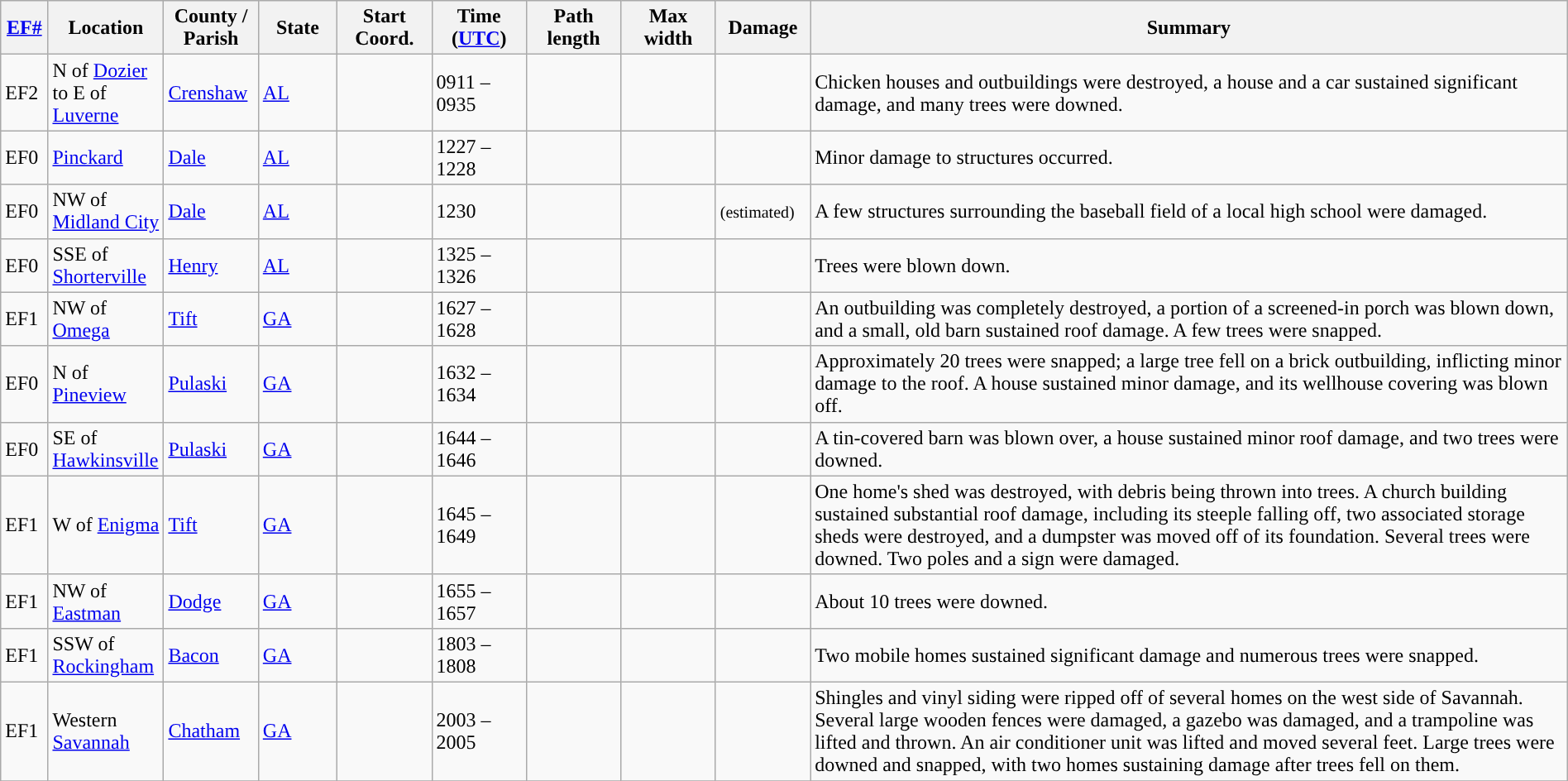<table class="wikitable sortable" style="width:100%;">
<tr>
<th scope="col" width="3%" align="center"><a href='#'>EF#</a></th>
<th scope="col" width="7%" align="center" class="unsortable">Location</th>
<th scope="col" width="6%" align="center" class="unsortable">County / Parish</th>
<th scope="col" width="5%" align="center">State</th>
<th scope="col" width="6%" align="center">Start Coord.</th>
<th scope="col" width="6%" align="center">Time (<a href='#'>UTC</a>)</th>
<th scope="col" width="6%" align="center">Path length</th>
<th scope="col" width="6%" align="center">Max width</th>
<th scope="col" width="6%" align="center">Damage</th>
<th scope="col" width="48%" class="unsortable" align="center">Summary</th>
</tr>
<tr>
<td>EF2</td>
<td>N of <a href='#'>Dozier</a> to E of <a href='#'>Luverne</a></td>
<td><a href='#'>Crenshaw</a></td>
<td><a href='#'>AL</a></td>
<td></td>
<td>0911 – 0935</td>
<td></td>
<td></td>
<td></td>
<td>Chicken houses and outbuildings were destroyed, a house and a car sustained significant damage, and many trees were downed.</td>
</tr>
<tr>
<td>EF0</td>
<td><a href='#'>Pinckard</a></td>
<td><a href='#'>Dale</a></td>
<td><a href='#'>AL</a></td>
<td></td>
<td>1227 – 1228</td>
<td></td>
<td></td>
<td></td>
<td>Minor damage to structures occurred.</td>
</tr>
<tr>
<td>EF0</td>
<td>NW of <a href='#'>Midland City</a></td>
<td><a href='#'>Dale</a></td>
<td><a href='#'>AL</a></td>
<td></td>
<td>1230</td>
<td></td>
<td></td>
<td> <small>(estimated)</small></td>
<td>A few structures surrounding the baseball field of a local high school were damaged.</td>
</tr>
<tr>
<td>EF0</td>
<td>SSE of <a href='#'>Shorterville</a></td>
<td><a href='#'>Henry</a></td>
<td><a href='#'>AL</a></td>
<td></td>
<td>1325 – 1326</td>
<td></td>
<td></td>
<td></td>
<td>Trees were blown down.</td>
</tr>
<tr>
<td>EF1</td>
<td>NW of <a href='#'>Omega</a></td>
<td><a href='#'>Tift</a></td>
<td><a href='#'>GA</a></td>
<td></td>
<td>1627 – 1628</td>
<td></td>
<td></td>
<td></td>
<td>An outbuilding was completely destroyed, a portion of a screened-in porch was blown down, and a small, old barn sustained roof damage. A few trees were snapped.</td>
</tr>
<tr>
<td>EF0</td>
<td>N of <a href='#'>Pineview</a></td>
<td><a href='#'>Pulaski</a></td>
<td><a href='#'>GA</a></td>
<td></td>
<td>1632 – 1634</td>
<td></td>
<td></td>
<td></td>
<td>Approximately 20 trees were snapped; a large tree fell on a brick outbuilding, inflicting minor damage to the roof. A house sustained minor damage, and its wellhouse covering was blown off.</td>
</tr>
<tr>
<td>EF0</td>
<td>SE of <a href='#'>Hawkinsville</a></td>
<td><a href='#'>Pulaski</a></td>
<td><a href='#'>GA</a></td>
<td></td>
<td>1644 – 1646</td>
<td></td>
<td></td>
<td></td>
<td>A tin-covered barn was blown over, a house sustained minor roof damage, and two trees were downed.</td>
</tr>
<tr>
<td>EF1</td>
<td>W of <a href='#'>Enigma</a></td>
<td><a href='#'>Tift</a></td>
<td><a href='#'>GA</a></td>
<td></td>
<td>1645 – 1649</td>
<td></td>
<td></td>
<td></td>
<td>One home's shed was destroyed, with debris being thrown into trees. A church building sustained substantial roof damage, including its steeple falling off, two associated storage sheds were destroyed, and a dumpster was moved off of its foundation. Several trees were downed. Two poles and a sign were damaged.</td>
</tr>
<tr>
<td>EF1</td>
<td>NW of <a href='#'>Eastman</a></td>
<td><a href='#'>Dodge</a></td>
<td><a href='#'>GA</a></td>
<td></td>
<td>1655 – 1657</td>
<td></td>
<td></td>
<td></td>
<td>About 10 trees were downed.</td>
</tr>
<tr>
<td>EF1</td>
<td>SSW of <a href='#'>Rockingham</a></td>
<td><a href='#'>Bacon</a></td>
<td><a href='#'>GA</a></td>
<td></td>
<td>1803 – 1808</td>
<td></td>
<td></td>
<td></td>
<td>Two mobile homes sustained significant damage and numerous trees were snapped.</td>
</tr>
<tr>
<td>EF1</td>
<td>Western <a href='#'>Savannah</a></td>
<td><a href='#'>Chatham</a></td>
<td><a href='#'>GA</a></td>
<td></td>
<td>2003 – 2005</td>
<td></td>
<td></td>
<td></td>
<td>Shingles and vinyl siding were ripped off of several homes on the west side of Savannah. Several large wooden fences were damaged, a gazebo was damaged, and a trampoline was lifted and thrown. An air conditioner unit was lifted and moved several feet. Large trees were downed and snapped, with two homes sustaining damage after trees fell on them.</td>
</tr>
<tr>
</tr>
</table>
